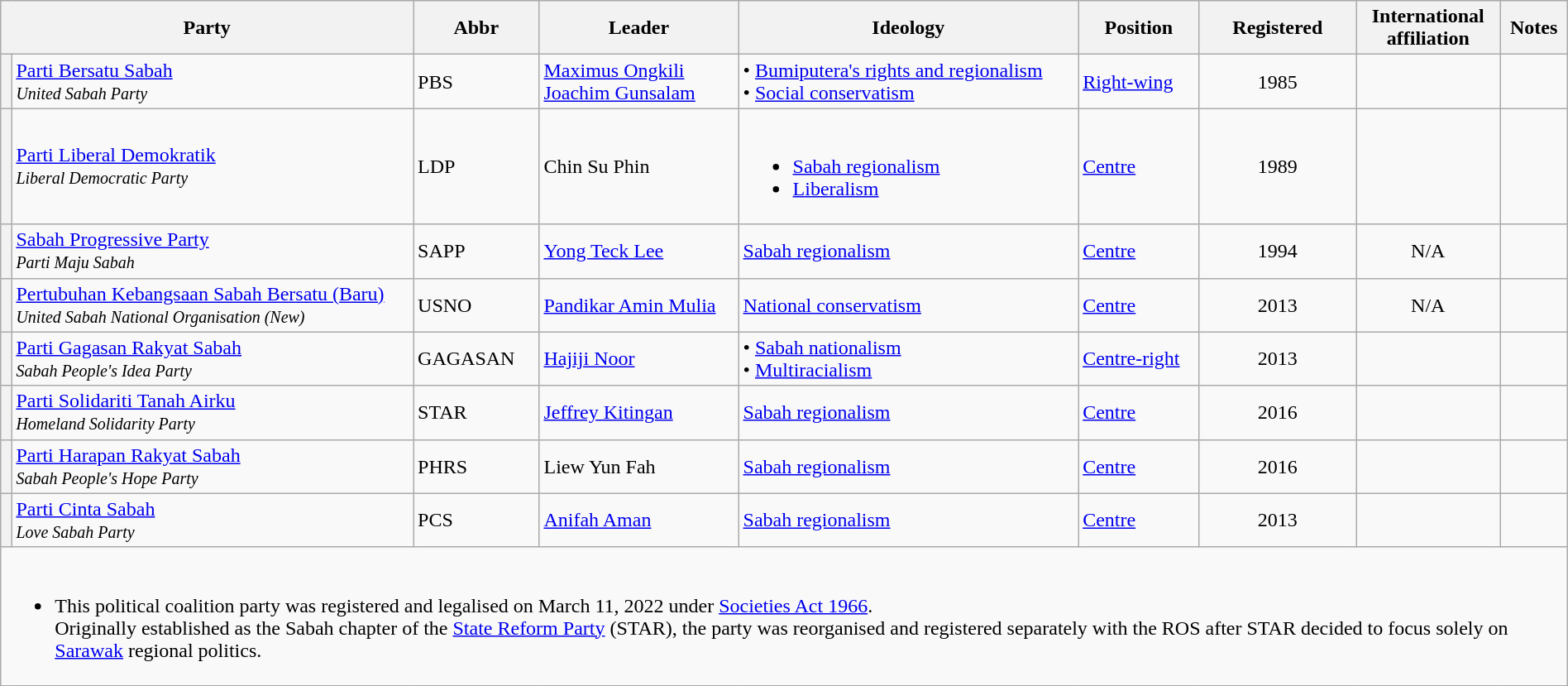<table class="wikitable sortable collapsible collapsed" width="100%">
<tr>
<th colspan="2" scope="col" class="unsortable" width="20px">Party</th>
<th scope="col" class="unsortable">Abbr</th>
<th scope="col" class="unsortable">Leader</th>
<th scope="col" class="unsortable">Ideology</th>
<th scope="col" class="unsortable">Position</th>
<th data-sort-type="number" width="10%">Registered</th>
<th scope="col" class="unsortable">International<br>affiliation</th>
<th scope="col" class="unsortable">Notes</th>
</tr>
<tr>
<th></th>
<td><a href='#'>Parti Bersatu Sabah</a><br> <small><em>United Sabah Party</em></small></td>
<td>PBS</td>
<td><a href='#'>Maximus Ongkili</a> <br> <a href='#'>Joachim Gunsalam</a> <br> </td>
<td>• <a href='#'>Bumiputera's rights and regionalism</a> <br> • <a href='#'>Social conservatism</a></td>
<td><a href='#'>Right-wing</a></td>
<td style="text-align:center;">1985</td>
<td style="text-align:center;"></td>
<td style="text-align:center;"></td>
</tr>
<tr>
<th></th>
<td><a href='#'>Parti Liberal Demokratik</a><br> <small><em>Liberal Democratic Party</em></small></td>
<td>LDP</td>
<td>Chin Su Phin</td>
<td><br><ul><li><a href='#'>Sabah regionalism</a></li><li><a href='#'>Liberalism</a></li></ul></td>
<td><a href='#'>Centre</a></td>
<td style="text-align:center;">1989</td>
<td style="text-align:center;"></td>
<td style="text-align:center;"></td>
</tr>
<tr>
<th></th>
<td><a href='#'>Sabah Progressive Party</a><br> <small><em>Parti Maju Sabah</em></small></td>
<td>SAPP</td>
<td><a href='#'>Yong Teck Lee</a></td>
<td><a href='#'>Sabah regionalism</a></td>
<td><a href='#'>Centre</a></td>
<td style="text-align:center;">1994</td>
<td style="text-align:center;">N/A</td>
<td style="text-align:center;"></td>
</tr>
<tr>
<th></th>
<td><a href='#'>Pertubuhan Kebangsaan Sabah Bersatu (Baru)</a><br> <small><em>United Sabah National Organisation (New)</em></small></td>
<td>USNO</td>
<td><a href='#'>Pandikar Amin Mulia</a></td>
<td><a href='#'>National conservatism</a></td>
<td><a href='#'>Centre</a></td>
<td style="text-align:center;">2013 <br></td>
<td style="text-align:center;">N/A</td>
<td style="text-align:center;"></td>
</tr>
<tr>
<th></th>
<td><a href='#'>Parti Gagasan Rakyat Sabah</a><br> <small><em>Sabah People's Idea Party</em></small></td>
<td>GAGASAN</td>
<td><a href='#'>Hajiji Noor</a></td>
<td>• <a href='#'>Sabah nationalism</a> <br> • <a href='#'>Multiracialism</a></td>
<td><a href='#'>Centre-right</a></td>
<td style="text-align:center;">2013</td>
<td style="text-align:center;"></td>
<td style="text-align:center;"></td>
</tr>
<tr>
<th></th>
<td><a href='#'>Parti Solidariti Tanah Airku</a><br> <small><em>Homeland Solidarity Party</em></small></td>
<td>STAR</td>
<td><a href='#'>Jeffrey Kitingan</a></td>
<td><a href='#'>Sabah regionalism</a></td>
<td><a href='#'>Centre</a></td>
<td style="text-align:center;">2016</td>
<td style="text-align:center;"></td>
<td style="text-align:center;"></td>
</tr>
<tr>
<th></th>
<td><a href='#'>Parti Harapan Rakyat Sabah</a><br> <small><em>Sabah People's Hope Party</em></small></td>
<td>PHRS</td>
<td>Liew Yun Fah</td>
<td><a href='#'>Sabah regionalism</a></td>
<td><a href='#'>Centre</a></td>
<td style="text-align:center;">2016</td>
<td style="text-align:center;"></td>
<td style="text-align:center;"></td>
</tr>
<tr>
<th></th>
<td><a href='#'>Parti Cinta Sabah</a><br> <small><em>Love Sabah Party</em></small></td>
<td>PCS</td>
<td><a href='#'>Anifah Aman</a></td>
<td><a href='#'>Sabah regionalism</a></td>
<td><a href='#'>Centre</a></td>
<td style="text-align:center;">2013</td>
<td style="text-align:center;"></td>
<td style="text-align:center;"></td>
</tr>
<tr>
<td colspan=9><br><ul><li>This political coalition party was registered and legalised on March 11, 2022 under <a href='#'>Societies Act 1966</a>. <br>  Originally established as the Sabah chapter of the <a href='#'>State Reform Party</a> (STAR), the party was reorganised and registered separately with the ROS after STAR decided to focus solely on <a href='#'>Sarawak</a> regional politics.</li></ul></td>
</tr>
</table>
